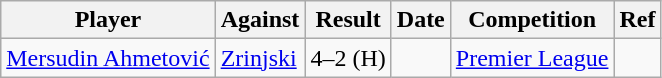<table class="wikitable">
<tr>
<th>Player</th>
<th>Against</th>
<th style="text-align:center">Result</th>
<th>Date</th>
<th style="text-align:center">Competition</th>
<th>Ref</th>
</tr>
<tr>
<td> <a href='#'>Mersudin Ahmetović</a></td>
<td> <a href='#'>Zrinjski</a></td>
<td>4–2 (H)</td>
<td></td>
<td><a href='#'>Premier League</a></td>
<td></td>
</tr>
</table>
